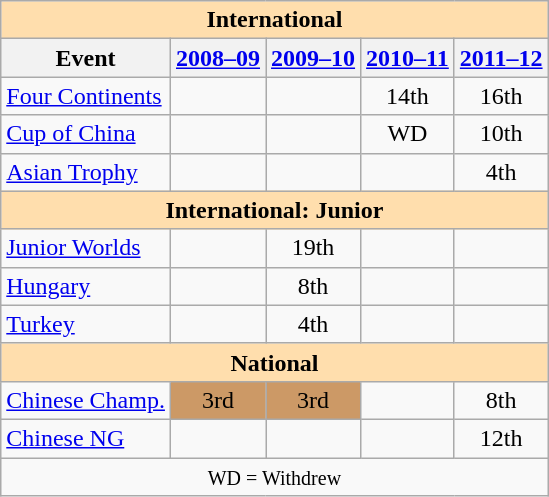<table class="wikitable" style="text-align:center">
<tr>
<th style="background-color: #ffdead; " colspan=5 align=center>International</th>
</tr>
<tr>
<th>Event</th>
<th><a href='#'>2008–09</a></th>
<th><a href='#'>2009–10</a></th>
<th><a href='#'>2010–11</a></th>
<th><a href='#'>2011–12</a></th>
</tr>
<tr>
<td align=left><a href='#'>Four Continents</a></td>
<td></td>
<td></td>
<td>14th</td>
<td>16th</td>
</tr>
<tr>
<td align=left> <a href='#'>Cup of China</a></td>
<td></td>
<td></td>
<td>WD</td>
<td>10th</td>
</tr>
<tr>
<td align=left><a href='#'>Asian Trophy</a></td>
<td></td>
<td></td>
<td></td>
<td>4th</td>
</tr>
<tr>
<th style="background-color: #ffdead; " colspan=5 align=center>International: Junior</th>
</tr>
<tr>
<td align=left><a href='#'>Junior Worlds</a></td>
<td></td>
<td>19th</td>
<td></td>
<td></td>
</tr>
<tr>
<td align=left> <a href='#'>Hungary</a></td>
<td></td>
<td>8th</td>
<td></td>
<td></td>
</tr>
<tr>
<td align=left> <a href='#'>Turkey</a></td>
<td></td>
<td>4th</td>
<td></td>
<td></td>
</tr>
<tr>
<th style="background-color: #ffdead; " colspan=5 align=center>National</th>
</tr>
<tr>
<td align=left><a href='#'>Chinese Champ.</a></td>
<td bgcolor=cc9966>3rd</td>
<td bgcolor=cc9966>3rd</td>
<td></td>
<td>8th</td>
</tr>
<tr>
<td align=left><a href='#'>Chinese NG</a></td>
<td></td>
<td></td>
<td></td>
<td>12th</td>
</tr>
<tr>
<td colspan=5 align=center><small> WD = Withdrew </small></td>
</tr>
</table>
